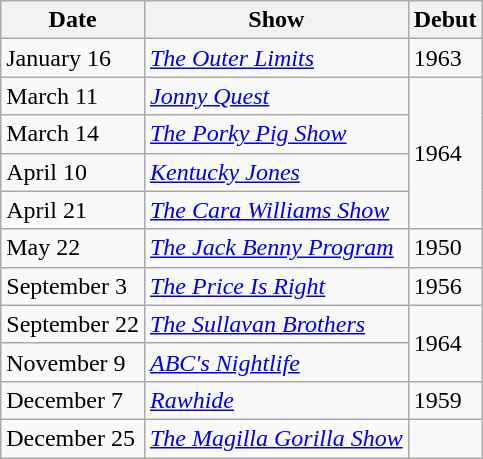<table class="wikitable">
<tr>
<th>Date</th>
<th>Show</th>
<th>Debut</th>
</tr>
<tr>
<td>January 16</td>
<td><em><a href='#'>The Outer Limits</a></em></td>
<td>1963</td>
</tr>
<tr>
<td>March 11</td>
<td><em><a href='#'>Jonny Quest</a></em></td>
<td rowspan="4">1964</td>
</tr>
<tr>
<td>March 14</td>
<td><em><a href='#'>The Porky Pig Show</a></em></td>
</tr>
<tr>
<td>April 10</td>
<td><em><a href='#'>Kentucky Jones</a></em></td>
</tr>
<tr>
<td>April 21</td>
<td><em><a href='#'>The Cara Williams Show</a></em></td>
</tr>
<tr>
<td>May 22</td>
<td><em><a href='#'>The Jack Benny Program</a></em></td>
<td>1950</td>
</tr>
<tr>
<td>September 3</td>
<td><em><a href='#'>The Price Is Right</a></em></td>
<td>1956</td>
</tr>
<tr>
<td>September 22</td>
<td><em><a href='#'>The Sullavan Brothers</a></em></td>
<td rowspan="2">1964</td>
</tr>
<tr>
<td>November 9</td>
<td><em><a href='#'>ABC's Nightlife</a></em></td>
</tr>
<tr>
<td>December 7</td>
<td><em><a href='#'>Rawhide</a></em></td>
<td>1959</td>
</tr>
<tr>
<td>December 25</td>
<td><em><a href='#'>The Magilla Gorilla Show</a></em></td>
</tr>
</table>
